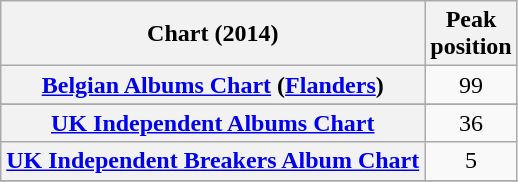<table class="wikitable sortable plainrowheaders" style="text-align:center">
<tr>
<th scope="col">Chart (2014)</th>
<th scope="col">Peak<br>position</th>
</tr>
<tr>
<th scope="row"><a href='#'>Belgian Albums Chart</a> (<a href='#'>Flanders</a>)</th>
<td>99</td>
</tr>
<tr>
</tr>
<tr>
<th scope="row"><a href='#'>UK Independent Albums Chart</a></th>
<td>36</td>
</tr>
<tr>
<th scope="row"><a href='#'>UK Independent Breakers Album Chart</a></th>
<td>5</td>
</tr>
<tr>
</tr>
<tr>
</tr>
<tr>
</tr>
<tr>
</tr>
<tr>
</tr>
</table>
